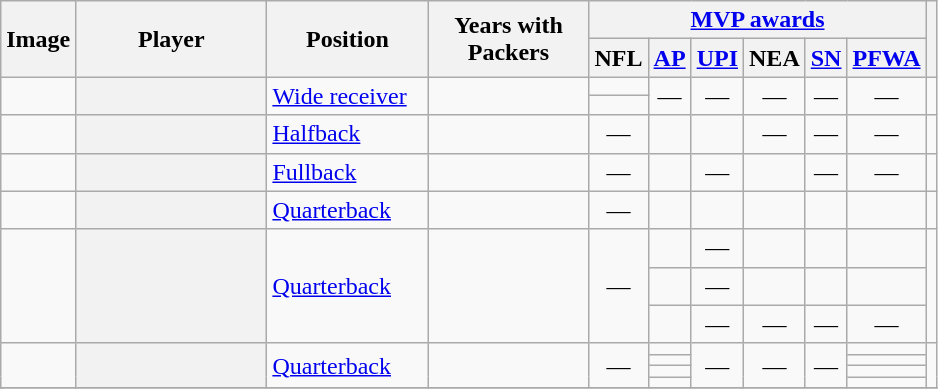<table class="wikitable sortable" style="text-align: center;">
<tr>
<th scope="col" rowspan="2" class="unsortable">Image</th>
<th scope="col" rowspan="2" width=120px>Player</th>
<th scope="col" rowspan="2" width=100px>Position</th>
<th scope="col" rowspan="2" width=100px>Years with Packers</th>
<th scope="colgroup" colspan="6"><a href='#'>MVP awards</a></th>
<th scope="col" rowspan="2" class="unsortable"></th>
</tr>
<tr>
<th scope="col">NFL<br></th>
<th scope="col"><a href='#'>AP</a></th>
<th scope="col"><a href='#'>UPI</a></th>
<th scope="col">NEA<br></th>
<th scope="col"><a href='#'>SN</a></th>
<th scope="col"><a href='#'>PFWA</a></th>
</tr>
<tr>
<td rowspan="2"></td>
<th scope="row" style="text-align: left;" rowspan="2"></th>
<td style="text-align: left;" rowspan="2"><a href='#'>Wide receiver</a></td>
<td rowspan="2"></td>
<td> </td>
<td rowspan="2">—</td>
<td rowspan="2">—</td>
<td rowspan="2">—</td>
<td rowspan="2">—</td>
<td rowspan="2">—</td>
<td rowspan="2"></td>
</tr>
<tr>
<td> </td>
</tr>
<tr>
<td></td>
<th scope="row" style="text-align: left;"></th>
<td style="text-align: left;"><a href='#'>Halfback</a></td>
<td><br></td>
<td>—</td>
<td> </td>
<td> </td>
<td>—</td>
<td>—</td>
<td>—</td>
<td></td>
</tr>
<tr>
<td></td>
<th scope="row" style="text-align: left;"></th>
<td style="text-align: left;"><a href='#'>Fullback</a></td>
<td></td>
<td>—</td>
<td> </td>
<td>—</td>
<td> </td>
<td>—</td>
<td>—</td>
<td></td>
</tr>
<tr>
<td></td>
<th scope="row" style="text-align: left;"></th>
<td style="text-align: left;"><a href='#'>Quarterback</a></td>
<td></td>
<td>—</td>
<td> </td>
<td> </td>
<td> </td>
<td> </td>
<td> </td>
<td></td>
</tr>
<tr>
<td rowspan="3"></td>
<th scope="row" style="text-align: left;"rowspan="3"></th>
<td style="text-align: left;" rowspan="3"><a href='#'>Quarterback</a></td>
<td rowspan="3"></td>
<td rowspan="3">—</td>
<td> </td>
<td>—</td>
<td> </td>
<td> </td>
<td> </td>
<td rowspan="3"></td>
</tr>
<tr>
<td> </td>
<td>—</td>
<td> </td>
<td> </td>
<td> </td>
</tr>
<tr>
<td> </td>
<td>—</td>
<td>—</td>
<td>—</td>
<td>—</td>
</tr>
<tr>
<td rowspan="4"></td>
<th scope="row" style="text-align: left;" rowspan="4"></th>
<td style="text-align: left;" rowspan="4"><a href='#'>Quarterback</a></td>
<td rowspan="4"></td>
<td rowspan="4">—</td>
<td> </td>
<td rowspan="4">—</td>
<td rowspan="4">—</td>
<td rowspan="4">—</td>
<td> </td>
<td rowspan="4"></td>
</tr>
<tr>
<td> </td>
<td> </td>
</tr>
<tr>
<td> </td>
<td> </td>
</tr>
<tr>
<td> </td>
<td> </td>
</tr>
<tr>
</tr>
</table>
